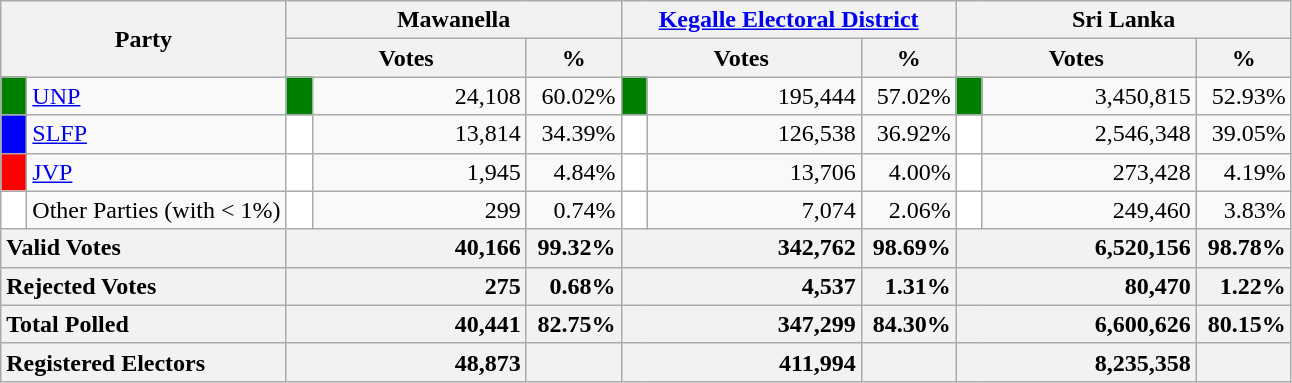<table class="wikitable">
<tr>
<th colspan="2" width="144px"rowspan="2">Party</th>
<th colspan="3" width="216px">Mawanella</th>
<th colspan="3" width="216px"><a href='#'>Kegalle Electoral District</a></th>
<th colspan="3" width="216px">Sri Lanka</th>
</tr>
<tr>
<th colspan="2" width="144px">Votes</th>
<th>%</th>
<th colspan="2" width="144px">Votes</th>
<th>%</th>
<th colspan="2" width="144px">Votes</th>
<th>%</th>
</tr>
<tr>
<td style="background-color:green;" width="10px"></td>
<td style="text-align:left;"><a href='#'>UNP</a></td>
<td style="background-color:green;" width="10px"></td>
<td style="text-align:right;">24,108</td>
<td style="text-align:right;">60.02%</td>
<td style="background-color:green;" width="10px"></td>
<td style="text-align:right;">195,444</td>
<td style="text-align:right;">57.02%</td>
<td style="background-color:green;" width="10px"></td>
<td style="text-align:right;">3,450,815</td>
<td style="text-align:right;">52.93%</td>
</tr>
<tr>
<td style="background-color:blue;" width="10px"></td>
<td style="text-align:left;"><a href='#'>SLFP</a></td>
<td style="background-color:white;" width="10px"></td>
<td style="text-align:right;">13,814</td>
<td style="text-align:right;">34.39%</td>
<td style="background-color:white;" width="10px"></td>
<td style="text-align:right;">126,538</td>
<td style="text-align:right;">36.92%</td>
<td style="background-color:white;" width="10px"></td>
<td style="text-align:right;">2,546,348</td>
<td style="text-align:right;">39.05%</td>
</tr>
<tr>
<td style="background-color:red;" width="10px"></td>
<td style="text-align:left;"><a href='#'>JVP</a></td>
<td style="background-color:white;" width="10px"></td>
<td style="text-align:right;">1,945</td>
<td style="text-align:right;">4.84%</td>
<td style="background-color:white;" width="10px"></td>
<td style="text-align:right;">13,706</td>
<td style="text-align:right;">4.00%</td>
<td style="background-color:white;" width="10px"></td>
<td style="text-align:right;">273,428</td>
<td style="text-align:right;">4.19%</td>
</tr>
<tr>
<td style="background-color:white;" width="10px"></td>
<td style="text-align:left;">Other Parties (with < 1%)</td>
<td style="background-color:white;" width="10px"></td>
<td style="text-align:right;">299</td>
<td style="text-align:right;">0.74%</td>
<td style="background-color:white;" width="10px"></td>
<td style="text-align:right;">7,074</td>
<td style="text-align:right;">2.06%</td>
<td style="background-color:white;" width="10px"></td>
<td style="text-align:right;">249,460</td>
<td style="text-align:right;">3.83%</td>
</tr>
<tr>
<th colspan="2" width="144px"style="text-align:left;">Valid Votes</th>
<th style="text-align:right;"colspan="2" width="144px">40,166</th>
<th style="text-align:right;">99.32%</th>
<th style="text-align:right;"colspan="2" width="144px">342,762</th>
<th style="text-align:right;">98.69%</th>
<th style="text-align:right;"colspan="2" width="144px">6,520,156</th>
<th style="text-align:right;">98.78%</th>
</tr>
<tr>
<th colspan="2" width="144px"style="text-align:left;">Rejected Votes</th>
<th style="text-align:right;"colspan="2" width="144px">275</th>
<th style="text-align:right;">0.68%</th>
<th style="text-align:right;"colspan="2" width="144px">4,537</th>
<th style="text-align:right;">1.31%</th>
<th style="text-align:right;"colspan="2" width="144px">80,470</th>
<th style="text-align:right;">1.22%</th>
</tr>
<tr>
<th colspan="2" width="144px"style="text-align:left;">Total Polled</th>
<th style="text-align:right;"colspan="2" width="144px">40,441</th>
<th style="text-align:right;">82.75%</th>
<th style="text-align:right;"colspan="2" width="144px">347,299</th>
<th style="text-align:right;">84.30%</th>
<th style="text-align:right;"colspan="2" width="144px">6,600,626</th>
<th style="text-align:right;">80.15%</th>
</tr>
<tr>
<th colspan="2" width="144px"style="text-align:left;">Registered Electors</th>
<th style="text-align:right;"colspan="2" width="144px">48,873</th>
<th></th>
<th style="text-align:right;"colspan="2" width="144px">411,994</th>
<th></th>
<th style="text-align:right;"colspan="2" width="144px">8,235,358</th>
<th></th>
</tr>
</table>
